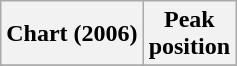<table class="wikitable plainrowheaders" style="text-align:center">
<tr>
<th scope="col">Chart (2006)</th>
<th scope="col">Peak<br>position</th>
</tr>
<tr>
</tr>
</table>
